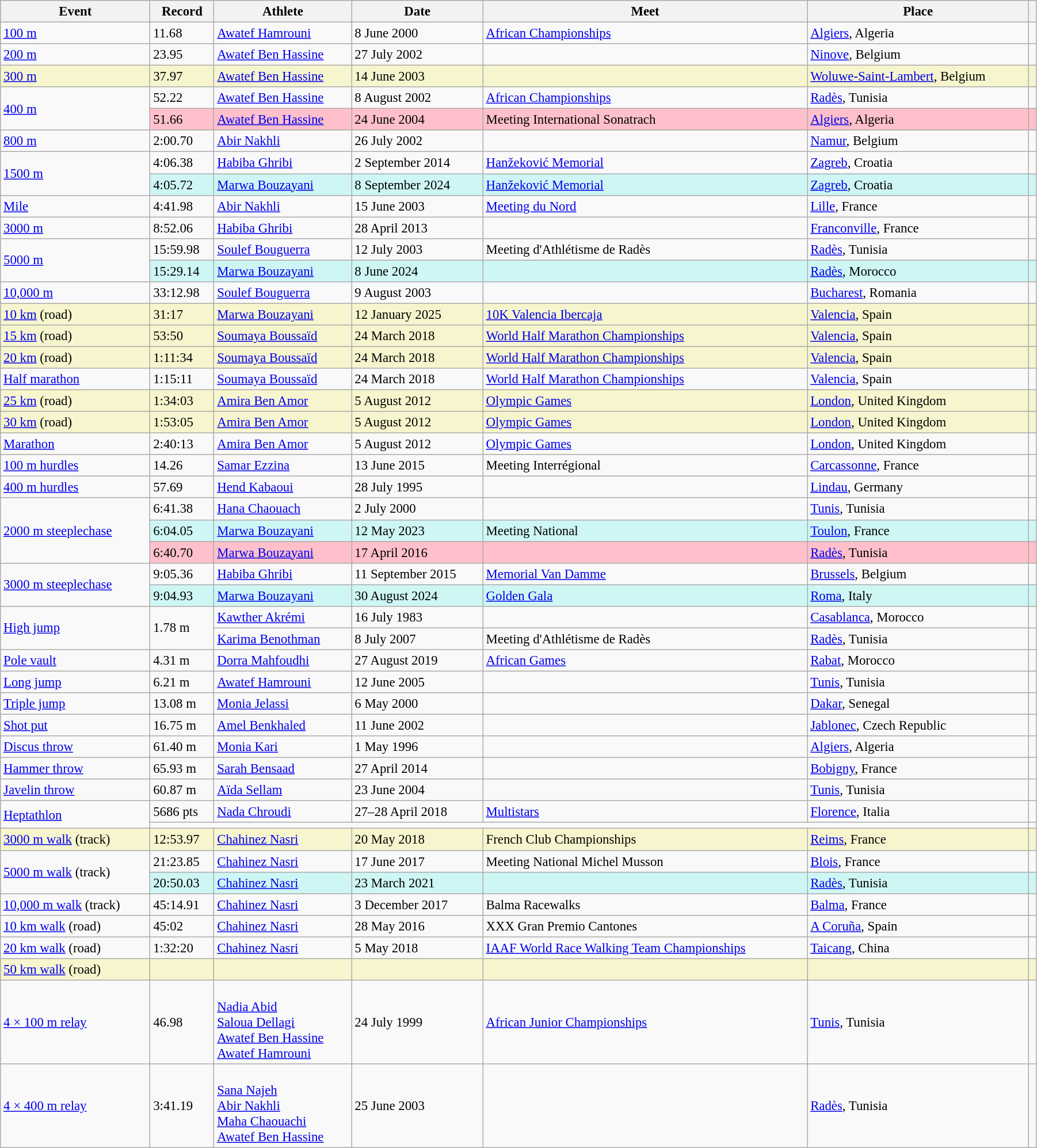<table class="wikitable" style="font-size:95%; width: 95%;">
<tr>
<th>Event</th>
<th>Record</th>
<th>Athlete</th>
<th>Date</th>
<th>Meet</th>
<th>Place</th>
<th></th>
</tr>
<tr>
<td><a href='#'>100 m</a></td>
<td>11.68 </td>
<td><a href='#'>Awatef Hamrouni</a></td>
<td>8 June 2000</td>
<td><a href='#'>African Championships</a></td>
<td><a href='#'>Algiers</a>, Algeria</td>
<td></td>
</tr>
<tr>
<td><a href='#'>200 m</a></td>
<td>23.95 </td>
<td><a href='#'>Awatef Ben Hassine</a></td>
<td>27 July 2002</td>
<td></td>
<td><a href='#'>Ninove</a>, Belgium</td>
<td></td>
</tr>
<tr style="background:#f6F5CE;">
<td><a href='#'>300 m</a></td>
<td>37.97</td>
<td><a href='#'>Awatef Ben Hassine</a></td>
<td>14 June 2003</td>
<td></td>
<td><a href='#'>Woluwe-Saint-Lambert</a>, Belgium</td>
<td></td>
</tr>
<tr>
<td rowspan=2><a href='#'>400 m</a></td>
<td>52.22</td>
<td><a href='#'>Awatef Ben Hassine</a></td>
<td>8 August 2002</td>
<td><a href='#'>African Championships</a></td>
<td><a href='#'>Radès</a>, Tunisia</td>
<td></td>
</tr>
<tr style="background:pink">
<td>51.66</td>
<td><a href='#'>Awatef Ben Hassine</a></td>
<td>24 June 2004</td>
<td>Meeting International Sonatrach</td>
<td><a href='#'>Algiers</a>, Algeria</td>
<td></td>
</tr>
<tr>
<td><a href='#'>800 m</a></td>
<td>2:00.70</td>
<td><a href='#'>Abir Nakhli</a></td>
<td>26 July 2002</td>
<td></td>
<td><a href='#'>Namur</a>, Belgium</td>
<td></td>
</tr>
<tr>
<td rowspan=2><a href='#'>1500 m</a></td>
<td>4:06.38</td>
<td><a href='#'>Habiba Ghribi</a></td>
<td>2 September 2014</td>
<td><a href='#'>Hanžeković Memorial</a></td>
<td><a href='#'>Zagreb</a>, Croatia</td>
<td></td>
</tr>
<tr bgcolor=#CEF6F5>
<td>4:05.72</td>
<td><a href='#'>Marwa Bouzayani</a></td>
<td>8 September 2024</td>
<td><a href='#'>Hanžeković Memorial</a></td>
<td><a href='#'>Zagreb</a>, Croatia</td>
<td></td>
</tr>
<tr>
<td><a href='#'>Mile</a></td>
<td>4:41.98</td>
<td><a href='#'>Abir Nakhli</a></td>
<td>15 June 2003</td>
<td><a href='#'>Meeting du Nord</a></td>
<td><a href='#'>Lille</a>, France</td>
<td></td>
</tr>
<tr>
<td><a href='#'>3000 m</a></td>
<td>8:52.06</td>
<td><a href='#'>Habiba Ghribi</a></td>
<td>28 April 2013</td>
<td></td>
<td><a href='#'>Franconville</a>, France</td>
<td></td>
</tr>
<tr>
<td rowspan=2><a href='#'>5000 m</a></td>
<td>15:59.98</td>
<td><a href='#'>Soulef Bouguerra</a></td>
<td>12 July 2003</td>
<td>Meeting d'Athlétisme de Radès</td>
<td><a href='#'>Radès</a>, Tunisia</td>
<td></td>
</tr>
<tr bgcolor="#CEF6F5">
<td>15:29.14</td>
<td><a href='#'>Marwa Bouzayani</a></td>
<td>8 June 2024</td>
<td></td>
<td><a href='#'>Radès</a>, Morocco</td>
<td></td>
</tr>
<tr>
<td><a href='#'>10,000 m</a></td>
<td>33:12.98</td>
<td><a href='#'>Soulef Bouguerra</a></td>
<td>9 August 2003</td>
<td></td>
<td><a href='#'>Bucharest</a>, Romania</td>
<td></td>
</tr>
<tr style="background:#f6F5CE;">
<td><a href='#'>10 km</a> (road)</td>
<td>31:17</td>
<td><a href='#'>Marwa Bouzayani</a></td>
<td>12 January 2025</td>
<td><a href='#'>10K Valencia Ibercaja</a></td>
<td><a href='#'>Valencia</a>, Spain</td>
<td></td>
</tr>
<tr style="background:#f6F5CE;">
<td><a href='#'>15 km</a> (road)</td>
<td>53:50 </td>
<td><a href='#'>Soumaya Boussaïd</a></td>
<td>24 March 2018</td>
<td><a href='#'>World Half Marathon Championships</a></td>
<td><a href='#'>Valencia</a>, Spain</td>
<td></td>
</tr>
<tr style="background:#f6F5CE;">
<td><a href='#'>20 km</a> (road)</td>
<td>1:11:34 </td>
<td><a href='#'>Soumaya Boussaïd</a></td>
<td>24 March 2018</td>
<td><a href='#'>World Half Marathon Championships</a></td>
<td><a href='#'>Valencia</a>, Spain</td>
<td></td>
</tr>
<tr>
<td><a href='#'>Half marathon</a></td>
<td>1:15:11 </td>
<td><a href='#'>Soumaya Boussaïd</a></td>
<td>24 March 2018</td>
<td><a href='#'>World Half Marathon Championships</a></td>
<td><a href='#'>Valencia</a>, Spain</td>
<td></td>
</tr>
<tr style="background:#f6F5CE;">
<td><a href='#'>25 km</a> (road)</td>
<td>1:34:03</td>
<td><a href='#'>Amira Ben Amor</a></td>
<td>5 August 2012</td>
<td><a href='#'>Olympic Games</a></td>
<td><a href='#'>London</a>, United Kingdom</td>
<td></td>
</tr>
<tr style="background:#f6F5CE;">
<td><a href='#'>30 km</a> (road)</td>
<td>1:53:05</td>
<td><a href='#'>Amira Ben Amor</a></td>
<td>5 August 2012</td>
<td><a href='#'>Olympic Games</a></td>
<td><a href='#'>London</a>, United Kingdom</td>
<td></td>
</tr>
<tr>
<td><a href='#'>Marathon</a></td>
<td>2:40:13</td>
<td><a href='#'>Amira Ben Amor</a></td>
<td>5 August 2012</td>
<td><a href='#'>Olympic Games</a></td>
<td><a href='#'>London</a>, United Kingdom</td>
<td></td>
</tr>
<tr>
<td><a href='#'>100 m hurdles</a></td>
<td>14.26 </td>
<td><a href='#'>Samar Ezzina</a></td>
<td>13 June 2015</td>
<td>Meeting Interrégional</td>
<td><a href='#'>Carcassonne</a>, France</td>
<td></td>
</tr>
<tr>
<td><a href='#'>400 m hurdles</a></td>
<td>57.69</td>
<td><a href='#'>Hend Kabaoui</a></td>
<td>28 July 1995</td>
<td></td>
<td><a href='#'>Lindau</a>, Germany</td>
<td></td>
</tr>
<tr>
<td rowspan=3><a href='#'>2000 m steeplechase</a></td>
<td>6:41.38</td>
<td><a href='#'>Hana Chaouach</a></td>
<td>2 July 2000</td>
<td></td>
<td><a href='#'>Tunis</a>, Tunisia</td>
<td></td>
</tr>
<tr bgcolor="#CEF6F5">
<td>6:04.05</td>
<td><a href='#'>Marwa Bouzayani</a></td>
<td>12 May 2023</td>
<td>Meeting National</td>
<td><a href='#'>Toulon</a>, France</td>
<td></td>
</tr>
<tr style="background:pink">
<td>6:40.70</td>
<td><a href='#'>Marwa Bouzayani</a></td>
<td>17 April 2016</td>
<td></td>
<td><a href='#'>Radès</a>, Tunisia</td>
<td></td>
</tr>
<tr>
<td rowspan=2><a href='#'>3000 m steeplechase</a></td>
<td>9:05.36</td>
<td><a href='#'>Habiba Ghribi</a></td>
<td>11 September 2015</td>
<td><a href='#'>Memorial Van Damme</a></td>
<td><a href='#'>Brussels</a>, Belgium</td>
<td></td>
</tr>
<tr bgcolor="#CEF6F5">
<td>9:04.93</td>
<td><a href='#'>Marwa Bouzayani</a></td>
<td>30 August 2024</td>
<td><a href='#'>Golden Gala</a></td>
<td><a href='#'>Roma</a>, Italy</td>
<td></td>
</tr>
<tr>
<td rowspan=2><a href='#'>High jump</a></td>
<td rowspan=2>1.78 m</td>
<td><a href='#'>Kawther Akrémi</a></td>
<td>16 July 1983</td>
<td></td>
<td><a href='#'>Casablanca</a>, Morocco</td>
<td></td>
</tr>
<tr>
<td><a href='#'>Karima Benothman</a></td>
<td>8 July 2007</td>
<td>Meeting d'Athlétisme de Radès</td>
<td><a href='#'>Radès</a>, Tunisia</td>
<td></td>
</tr>
<tr>
<td><a href='#'>Pole vault</a></td>
<td>4.31 m</td>
<td><a href='#'>Dorra Mahfoudhi</a></td>
<td>27 August 2019</td>
<td><a href='#'>African Games</a></td>
<td><a href='#'>Rabat</a>, Morocco</td>
<td></td>
</tr>
<tr>
<td><a href='#'>Long jump</a></td>
<td>6.21 m </td>
<td><a href='#'>Awatef Hamrouni</a></td>
<td>12 June 2005</td>
<td></td>
<td><a href='#'>Tunis</a>, Tunisia</td>
<td></td>
</tr>
<tr>
<td><a href='#'>Triple jump</a></td>
<td>13.08 m </td>
<td><a href='#'>Monia Jelassi</a></td>
<td>6 May 2000</td>
<td></td>
<td><a href='#'>Dakar</a>, Senegal</td>
<td></td>
</tr>
<tr>
<td><a href='#'>Shot put</a></td>
<td>16.75 m </td>
<td><a href='#'>Amel Benkhaled</a></td>
<td>11 June 2002</td>
<td></td>
<td><a href='#'>Jablonec</a>, Czech Republic</td>
<td></td>
</tr>
<tr>
<td><a href='#'>Discus throw</a></td>
<td>61.40 m </td>
<td><a href='#'>Monia Kari</a></td>
<td>1 May 1996</td>
<td></td>
<td><a href='#'>Algiers</a>, Algeria</td>
<td></td>
</tr>
<tr>
<td><a href='#'>Hammer throw</a></td>
<td>65.93 m</td>
<td><a href='#'>Sarah Bensaad</a></td>
<td>27 April 2014</td>
<td></td>
<td><a href='#'>Bobigny</a>, France</td>
<td></td>
</tr>
<tr>
<td><a href='#'>Javelin throw</a></td>
<td>60.87 m</td>
<td><a href='#'>Aïda Sellam</a></td>
<td>23 June 2004</td>
<td></td>
<td><a href='#'>Tunis</a>, Tunisia</td>
<td></td>
</tr>
<tr>
<td rowspan=2><a href='#'>Heptathlon</a></td>
<td>5686 pts</td>
<td><a href='#'>Nada Chroudi</a></td>
<td>27–28 April 2018</td>
<td><a href='#'>Multistars</a></td>
<td><a href='#'>Florence</a>, Italia</td>
<td></td>
</tr>
<tr>
<td colspan=5></td>
<td></td>
</tr>
<tr style="background:#f6F5CE;">
<td><a href='#'>3000 m walk</a> (track)</td>
<td>12:53.97</td>
<td><a href='#'>Chahinez Nasri</a></td>
<td>20 May 2018</td>
<td>French Club Championships</td>
<td><a href='#'>Reims</a>, France</td>
<td></td>
</tr>
<tr>
<td rowspan=2><a href='#'>5000 m walk</a> (track)</td>
<td>21:23.85</td>
<td><a href='#'>Chahinez Nasri</a></td>
<td>17 June 2017</td>
<td>Meeting National Michel Musson</td>
<td><a href='#'>Blois</a>, France</td>
<td></td>
</tr>
<tr bgcolor="#CEF6F5">
<td>20:50.03</td>
<td><a href='#'>Chahinez Nasri</a></td>
<td>23 March 2021</td>
<td></td>
<td><a href='#'>Radès</a>, Tunisia</td>
<td></td>
</tr>
<tr>
<td><a href='#'>10,000 m walk</a> (track)</td>
<td>45:14.91</td>
<td><a href='#'>Chahinez Nasri</a></td>
<td>3 December 2017</td>
<td>Balma Racewalks</td>
<td><a href='#'>Balma</a>, France</td>
<td></td>
</tr>
<tr>
<td><a href='#'>10 km walk</a> (road)</td>
<td>45:02</td>
<td><a href='#'>Chahinez Nasri</a></td>
<td>28 May 2016</td>
<td>XXX Gran Premio Cantones</td>
<td><a href='#'>A Coruña</a>, Spain</td>
<td></td>
</tr>
<tr>
<td><a href='#'>20 km walk</a> (road)</td>
<td>1:32:20</td>
<td><a href='#'>Chahinez Nasri</a></td>
<td>5 May 2018</td>
<td><a href='#'>IAAF World Race Walking Team Championships</a></td>
<td><a href='#'>Taicang</a>, China</td>
<td></td>
</tr>
<tr style="background:#f6F5CE;">
<td><a href='#'>50 km walk</a> (road)</td>
<td></td>
<td></td>
<td></td>
<td></td>
<td></td>
<td></td>
</tr>
<tr>
<td><a href='#'>4 × 100 m relay</a></td>
<td>46.98</td>
<td><br><a href='#'>Nadia Abid</a><br><a href='#'>Saloua Dellagi</a><br><a href='#'>Awatef Ben Hassine</a><br><a href='#'>Awatef Hamrouni</a></td>
<td>24 July 1999</td>
<td><a href='#'>African Junior Championships</a></td>
<td><a href='#'>Tunis</a>, Tunisia</td>
<td></td>
</tr>
<tr>
<td><a href='#'>4 × 400 m relay</a></td>
<td>3:41.19</td>
<td><br><a href='#'>Sana Najeh</a><br><a href='#'>Abir Nakhli</a><br><a href='#'>Maha Chaouachi</a><br><a href='#'>Awatef Ben Hassine</a></td>
<td>25 June 2003</td>
<td></td>
<td><a href='#'>Radès</a>, Tunisia</td>
<td></td>
</tr>
</table>
